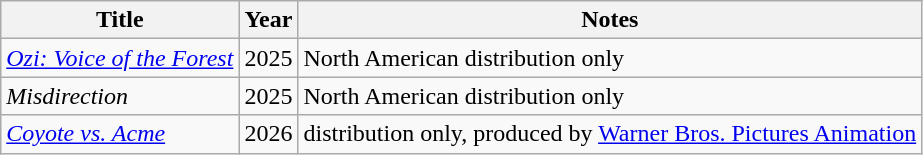<table class="wikitable">
<tr>
<th>Title</th>
<th>Year</th>
<th>Notes</th>
</tr>
<tr>
<td><em><a href='#'>Ozi: Voice of the Forest</a></em></td>
<td>2025</td>
<td>North American distribution only</td>
</tr>
<tr>
<td><em>Misdirection</em></td>
<td>2025</td>
<td>North American distribution only</td>
</tr>
<tr>
<td><em><a href='#'>Coyote vs. Acme</a></em></td>
<td>2026</td>
<td>distribution only, produced by <a href='#'>Warner Bros. Pictures Animation</a></td>
</tr>
</table>
